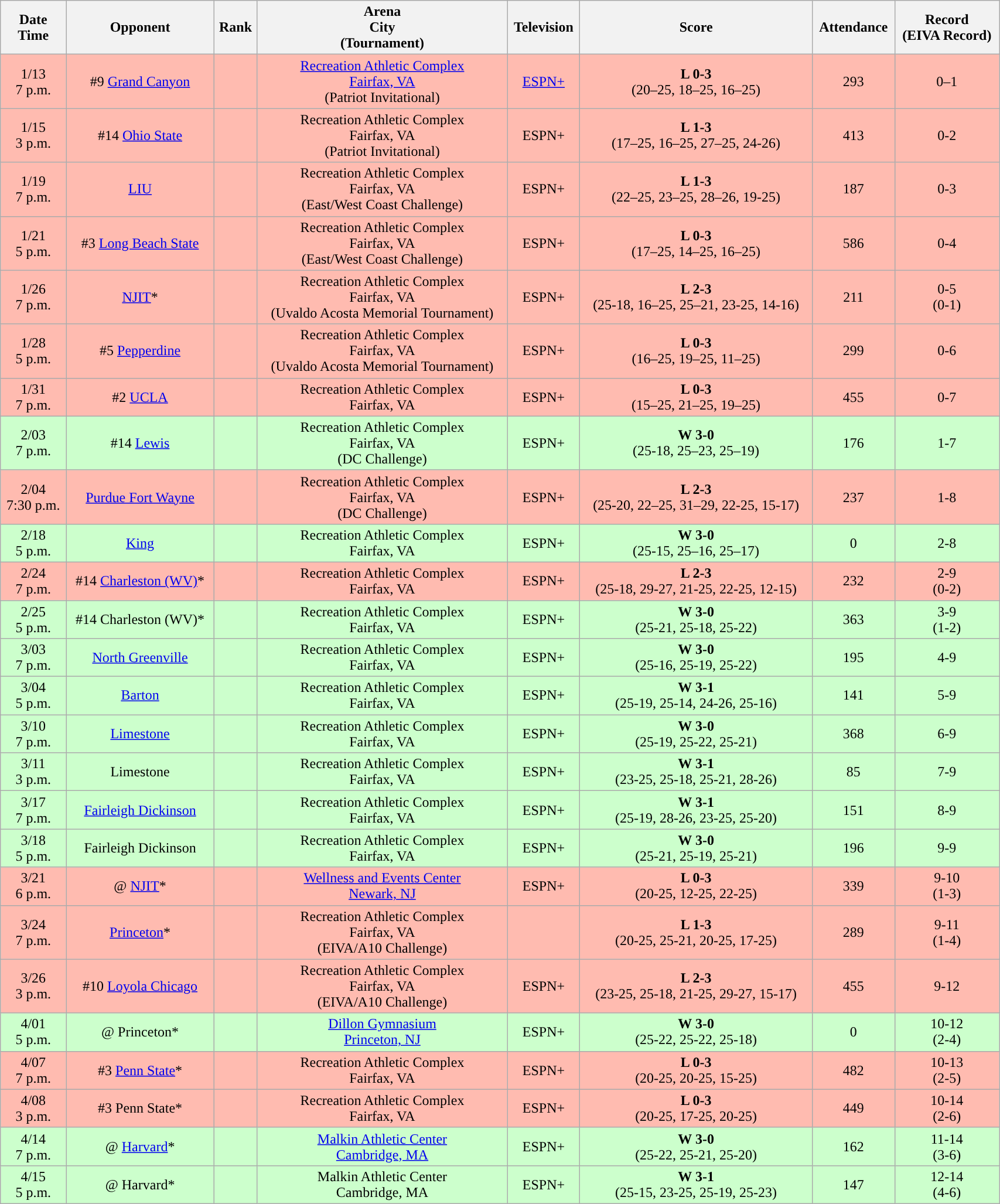<table class="wikitable sortable" style="width:90%">
<tr>
<th>Date<br>Time</th>
<th>Opponent</th>
<th>Rank</th>
<th>Arena<br>City<br>(Tournament)</th>
<th>Television</th>
<th>Score</th>
<th>Attendance</th>
<th>Record<br>(EIVA Record)</th>
</tr>
<tr align="center" bgcolor="#ffbbb">
<td>1/13<br>7 p.m.</td>
<td>#9 <a href='#'>Grand Canyon</a></td>
<td></td>
<td><a href='#'>Recreation Athletic Complex</a><br><a href='#'>Fairfax, VA</a><br>(Patriot Invitational)</td>
<td><a href='#'>ESPN+</a></td>
<td><strong>L 0-3</strong><br>(20–25, 18–25, 16–25)</td>
<td>293</td>
<td>0–1</td>
</tr>
<tr align="center" bgcolor="#ffbbb">
<td>1/15<br>3 p.m.</td>
<td>#14 <a href='#'>Ohio State</a></td>
<td></td>
<td>Recreation Athletic Complex<br> Fairfax, VA<br>(Patriot Invitational)</td>
<td>ESPN+</td>
<td><strong>L 1-3</strong><br>(17–25, 16–25, 27–25, 24-26)</td>
<td>413</td>
<td>0-2</td>
</tr>
<tr align="center" bgcolor="#ffbbb">
<td>1/19<br>7 p.m.</td>
<td><a href='#'>LIU</a></td>
<td></td>
<td>Recreation Athletic Complex<br> Fairfax, VA<br>(East/West Coast Challenge)</td>
<td>ESPN+</td>
<td><strong>L 1-3</strong><br>(22–25, 23–25, 28–26, 19-25)</td>
<td>187</td>
<td>0-3</td>
</tr>
<tr align="center" bgcolor="#ffbbb">
<td>1/21<br>5 p.m.</td>
<td>#3 <a href='#'>Long Beach State</a></td>
<td></td>
<td>Recreation Athletic Complex<br> Fairfax, VA<br>(East/West Coast Challenge)</td>
<td>ESPN+</td>
<td><strong>L 0-3</strong><br>(17–25, 14–25, 16–25)</td>
<td>586</td>
<td>0-4</td>
</tr>
<tr align="center" bgcolor="#ffbbb">
<td>1/26<br>7 p.m.</td>
<td><a href='#'>NJIT</a>*</td>
<td></td>
<td>Recreation Athletic Complex<br> Fairfax, VA<br>(Uvaldo Acosta Memorial Tournament)</td>
<td>ESPN+</td>
<td><strong>L 2-3</strong><br>(25-18, 16–25, 25–21, 23-25, 14-16)</td>
<td>211</td>
<td>0-5<br>(0-1)</td>
</tr>
<tr align="center" bgcolor="#ffbbb">
<td>1/28<br>5 p.m.</td>
<td>#5 <a href='#'>Pepperdine</a></td>
<td></td>
<td>Recreation Athletic Complex<br> Fairfax, VA<br>(Uvaldo Acosta Memorial Tournament)</td>
<td>ESPN+</td>
<td><strong>L 0-3</strong><br>(16–25, 19–25, 11–25)</td>
<td>299</td>
<td>0-6</td>
</tr>
<tr align="center" bgcolor="#ffbbb">
<td>1/31<br>7 p.m.</td>
<td>#2 <a href='#'>UCLA</a></td>
<td></td>
<td>Recreation Athletic Complex<br> Fairfax, VA</td>
<td>ESPN+</td>
<td><strong>L 0-3</strong><br>(15–25, 21–25, 19–25)</td>
<td>455</td>
<td>0-7</td>
</tr>
<tr align="center" bgcolor="#ccffcc">
<td>2/03<br>7 p.m.</td>
<td>#14 <a href='#'>Lewis</a></td>
<td></td>
<td>Recreation Athletic Complex<br> Fairfax, VA<br>(DC Challenge)</td>
<td>ESPN+</td>
<td><strong>W 3-0</strong><br>(25-18, 25–23, 25–19)</td>
<td>176</td>
<td>1-7</td>
</tr>
<tr align="center" bgcolor="#ffbbb">
<td>2/04<br>7:30 p.m.</td>
<td><a href='#'>Purdue Fort Wayne</a></td>
<td></td>
<td>Recreation Athletic Complex<br> Fairfax, VA<br>(DC Challenge)</td>
<td>ESPN+</td>
<td><strong>L 2-3</strong><br>(25-20, 22–25, 31–29, 22-25, 15-17)</td>
<td>237</td>
<td>1-8</td>
</tr>
<tr align="center" bgcolor="#ccffcc">
<td>2/18<br>5 p.m.</td>
<td><a href='#'>King</a></td>
<td></td>
<td>Recreation Athletic Complex<br> Fairfax, VA</td>
<td>ESPN+</td>
<td><strong>W 3-0</strong><br>(25-15, 25–16, 25–17)</td>
<td>0</td>
<td>2-8</td>
</tr>
<tr align="center" bgcolor="#ffbbb">
<td>2/24<br>7 p.m.</td>
<td>#14 <a href='#'>Charleston (WV)</a>*</td>
<td></td>
<td>Recreation Athletic Complex<br> Fairfax, VA</td>
<td>ESPN+</td>
<td><strong>L 2-3</strong><br>(25-18, 29-27, 21-25, 22-25, 12-15)</td>
<td>232</td>
<td>2-9<br>(0-2)</td>
</tr>
<tr align="center" bgcolor="#ccffcc">
<td>2/25<br>5 p.m.</td>
<td>#14 Charleston (WV)*</td>
<td></td>
<td>Recreation Athletic Complex<br> Fairfax, VA</td>
<td>ESPN+</td>
<td><strong>W 3-0</strong><br>(25-21, 25-18, 25-22)</td>
<td>363</td>
<td>3-9<br>(1-2)</td>
</tr>
<tr align="center" bgcolor="#ccffcc">
<td>3/03<br>7 p.m.</td>
<td><a href='#'>North Greenville</a></td>
<td></td>
<td>Recreation Athletic Complex<br> Fairfax, VA</td>
<td>ESPN+</td>
<td><strong>W 3-0</strong><br>(25-16, 25-19, 25-22)</td>
<td>195</td>
<td>4-9</td>
</tr>
<tr align="center" bgcolor="#ccffcc">
<td>3/04<br>5 p.m.</td>
<td><a href='#'>Barton</a></td>
<td></td>
<td>Recreation Athletic Complex<br> Fairfax, VA</td>
<td>ESPN+</td>
<td><strong>W 3-1</strong><br>(25-19, 25-14, 24-26, 25-16)</td>
<td>141</td>
<td>5-9</td>
</tr>
<tr align="center" bgcolor="#ccffcc">
<td>3/10<br>7 p.m.</td>
<td><a href='#'>Limestone</a></td>
<td></td>
<td>Recreation Athletic Complex<br> Fairfax, VA</td>
<td>ESPN+</td>
<td><strong>W 3-0</strong><br>(25-19, 25-22, 25-21)</td>
<td>368</td>
<td>6-9</td>
</tr>
<tr align="center" bgcolor="#ccffcc">
<td>3/11<br>3 p.m.</td>
<td>Limestone</td>
<td></td>
<td>Recreation Athletic Complex<br> Fairfax, VA</td>
<td>ESPN+</td>
<td><strong>W 3-1</strong><br>(23-25, 25-18, 25-21, 28-26)</td>
<td>85</td>
<td>7-9</td>
</tr>
<tr align="center" bgcolor="#ccffcc">
<td>3/17<br>7 p.m.</td>
<td><a href='#'>Fairleigh Dickinson</a></td>
<td></td>
<td>Recreation Athletic Complex<br> Fairfax, VA</td>
<td>ESPN+</td>
<td><strong>W 3-1</strong><br>(25-19, 28-26, 23-25, 25-20)</td>
<td>151</td>
<td>8-9</td>
</tr>
<tr align="center" bgcolor="#ccffcc">
<td>3/18<br>5 p.m.</td>
<td>Fairleigh Dickinson</td>
<td></td>
<td>Recreation Athletic Complex<br> Fairfax, VA</td>
<td>ESPN+</td>
<td><strong>W 3-0</strong><br>(25-21, 25-19, 25-21)</td>
<td>196</td>
<td>9-9</td>
</tr>
<tr align="center" bgcolor="#ffbbb">
<td>3/21<br>6 p.m.</td>
<td>@ <a href='#'>NJIT</a>*</td>
<td></td>
<td><a href='#'>Wellness and Events Center</a><br><a href='#'>Newark, NJ</a></td>
<td>ESPN+</td>
<td><strong>L 0-3</strong><br>(20-25, 12-25, 22-25)</td>
<td>339</td>
<td>9-10<br>(1-3)</td>
</tr>
<tr align="center" bgcolor="#ffbbb">
<td>3/24<br>7 p.m.</td>
<td><a href='#'>Princeton</a>*</td>
<td></td>
<td>Recreation Athletic Complex <br>Fairfax, VA<br>(EIVA/A10 Challenge)</td>
<td></td>
<td><strong>L 1-3</strong><br>(20-25, 25-21, 20-25, 17-25)</td>
<td>289</td>
<td>9-11<br>(1-4)</td>
</tr>
<tr align="center" bgcolor="#ffbbb">
<td>3/26<br>3 p.m.</td>
<td>#10 <a href='#'>Loyola Chicago</a></td>
<td></td>
<td>Recreation Athletic Complex<br>Fairfax, VA<br>(EIVA/A10 Challenge)</td>
<td>ESPN+</td>
<td><strong>L 2-3</strong><br>(23-25, 25-18, 21-25, 29-27, 15-17)</td>
<td>455</td>
<td>9-12</td>
</tr>
<tr align="center" bgcolor="#ccffcc">
<td>4/01<br>5 p.m.</td>
<td>@ Princeton*</td>
<td></td>
<td><a href='#'>Dillon Gymnasium</a><br><a href='#'>Princeton, NJ</a></td>
<td>ESPN+</td>
<td><strong>W 3-0</strong><br>(25-22, 25-22, 25-18)</td>
<td>0</td>
<td>10-12<br>(2-4)</td>
</tr>
<tr align="center" bgcolor="#ffbbb">
<td>4/07<br>7 p.m.</td>
<td>#3 <a href='#'>Penn State</a>*</td>
<td></td>
<td>Recreation Athletic Complex<br> Fairfax, VA</td>
<td>ESPN+</td>
<td><strong>L 0-3</strong><br>(20-25, 20-25, 15-25)</td>
<td>482</td>
<td>10-13<br>(2-5)</td>
</tr>
<tr align="center" bgcolor="#ffbbb">
<td>4/08<br>3 p.m.</td>
<td>#3 Penn State*</td>
<td></td>
<td>Recreation Athletic Complex<br> Fairfax, VA</td>
<td>ESPN+</td>
<td><strong>L 0-3</strong><br>(20-25, 17-25, 20-25)</td>
<td>449</td>
<td>10-14<br>(2-6)</td>
</tr>
<tr align="center" bgcolor="#ccffcc">
<td>4/14<br>7 p.m.</td>
<td>@ <a href='#'>Harvard</a>*</td>
<td></td>
<td><a href='#'>Malkin Athletic Center</a><br><a href='#'>Cambridge, MA</a></td>
<td>ESPN+</td>
<td><strong>W 3-0</strong><br>(25-22, 25-21, 25-20)</td>
<td>162</td>
<td>11-14<br>(3-6)</td>
</tr>
<tr align="center" bgcolor="#ccffcc">
<td>4/15<br>5 p.m.</td>
<td>@ Harvard*</td>
<td></td>
<td>Malkin Athletic Center<br>Cambridge, MA</td>
<td>ESPN+</td>
<td><strong>W 3-1</strong><br>(25-15, 23-25, 25-19, 25-23)</td>
<td>147</td>
<td>12-14<br>(4-6)</td>
</tr>
</table>
